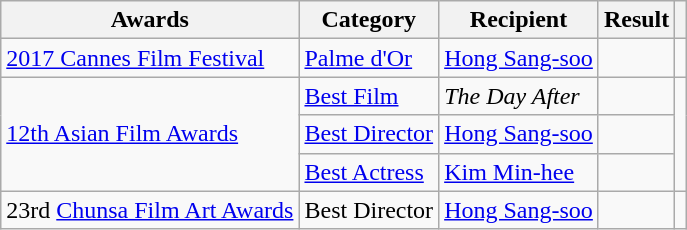<table class="wikitable">
<tr>
<th>Awards</th>
<th>Category</th>
<th>Recipient</th>
<th>Result</th>
<th></th>
</tr>
<tr>
<td rowspan=1><a href='#'>2017 Cannes Film Festival</a></td>
<td><a href='#'>Palme d'Or</a></td>
<td><a href='#'>Hong Sang-soo</a></td>
<td></td>
<td rowspan=1></td>
</tr>
<tr>
<td rowspan=3><a href='#'>12th Asian Film Awards</a></td>
<td><a href='#'>Best Film</a></td>
<td><em>The Day After</em></td>
<td></td>
<td rowspan=3></td>
</tr>
<tr>
<td><a href='#'>Best Director</a></td>
<td><a href='#'>Hong Sang-soo</a></td>
<td></td>
</tr>
<tr>
<td><a href='#'>Best Actress</a></td>
<td><a href='#'>Kim Min-hee</a></td>
<td></td>
</tr>
<tr>
<td>23rd <a href='#'>Chunsa Film Art Awards</a></td>
<td>Best Director</td>
<td><a href='#'>Hong Sang-soo</a></td>
<td></td>
<td></td>
</tr>
</table>
